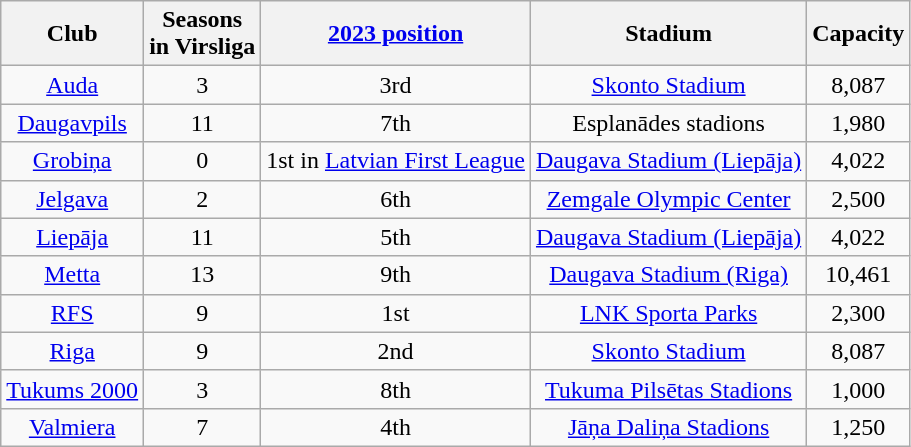<table class="wikitable sortable" style="text-align:center; font-size:100%;">
<tr>
<th>Club</th>
<th>Seasons <br>in Virsliga</th>
<th><a href='#'>2023 position</a></th>
<th>Stadium</th>
<th>Capacity</th>
</tr>
<tr>
<td><a href='#'>Auda</a></td>
<td>3</td>
<td>3rd</td>
<td><a href='#'>Skonto Stadium</a></td>
<td>8,087</td>
</tr>
<tr>
<td><a href='#'>Daugavpils</a></td>
<td>11</td>
<td>7th</td>
<td>Esplanādes stadions</td>
<td>1,980</td>
</tr>
<tr>
<td><a href='#'>Grobiņa</a></td>
<td>0</td>
<td>1st in <a href='#'>Latvian First League</a></td>
<td><a href='#'>Daugava Stadium (Liepāja)</a></td>
<td>4,022</td>
</tr>
<tr>
<td><a href='#'>Jelgava</a></td>
<td>2</td>
<td>6th</td>
<td><a href='#'>Zemgale Olympic Center</a></td>
<td>2,500</td>
</tr>
<tr>
<td><a href='#'>Liepāja</a></td>
<td>11</td>
<td>5th</td>
<td><a href='#'>Daugava Stadium (Liepāja)</a></td>
<td>4,022</td>
</tr>
<tr>
<td><a href='#'>Metta</a></td>
<td>13</td>
<td>9th</td>
<td><a href='#'>Daugava Stadium (Riga)</a></td>
<td>10,461</td>
</tr>
<tr>
<td><a href='#'>RFS</a></td>
<td>9</td>
<td>1st</td>
<td><a href='#'>LNK Sporta Parks</a></td>
<td>2,300</td>
</tr>
<tr>
<td><a href='#'>Riga</a></td>
<td>9</td>
<td>2nd</td>
<td><a href='#'>Skonto Stadium</a></td>
<td>8,087</td>
</tr>
<tr>
<td><a href='#'>Tukums 2000</a></td>
<td>3</td>
<td>8th</td>
<td><a href='#'>Tukuma Pilsētas Stadions</a></td>
<td>1,000</td>
</tr>
<tr>
<td><a href='#'>Valmiera</a></td>
<td>7</td>
<td>4th</td>
<td><a href='#'>Jāņa Daliņa Stadions</a></td>
<td>1,250</td>
</tr>
</table>
